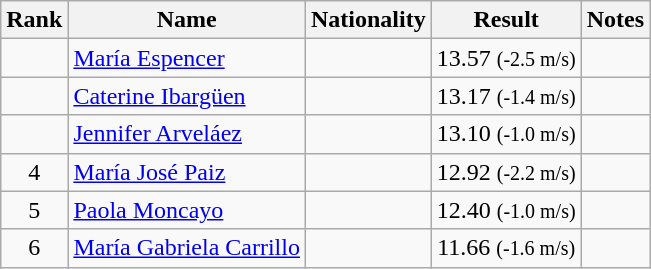<table class="wikitable sortable" style="text-align:center">
<tr>
<th>Rank</th>
<th>Name</th>
<th>Nationality</th>
<th>Result</th>
<th>Notes</th>
</tr>
<tr>
<td></td>
<td align=left><a href='#'>María Espencer</a></td>
<td align=left></td>
<td>13.57 <small>(-2.5 m/s)</small></td>
<td></td>
</tr>
<tr>
<td></td>
<td align=left><a href='#'>Caterine Ibargüen</a></td>
<td align=left></td>
<td>13.17 <small>(-1.4 m/s)</small></td>
<td></td>
</tr>
<tr>
<td></td>
<td align=left><a href='#'>Jennifer Arveláez</a></td>
<td align=left></td>
<td>13.10 <small>(-1.0 m/s)</small></td>
<td></td>
</tr>
<tr>
<td>4</td>
<td align=left><a href='#'>María José Paiz</a></td>
<td align=left></td>
<td>12.92 <small>(-2.2 m/s)</small></td>
<td></td>
</tr>
<tr>
<td>5</td>
<td align=left><a href='#'>Paola Moncayo</a></td>
<td align=left></td>
<td>12.40 <small>(-1.0 m/s)</small></td>
<td></td>
</tr>
<tr>
<td>6</td>
<td align=left><a href='#'>María Gabriela Carrillo</a></td>
<td align=left></td>
<td>11.66 <small>(-1.6 m/s)</small></td>
<td></td>
</tr>
</table>
